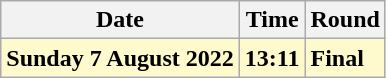<table class="wikitable">
<tr>
<th>Date</th>
<th>Time</th>
<th>Round</th>
</tr>
<tr>
<td style=background:lemonchiffon><strong>Sunday 7 August 2022</strong></td>
<td style=background:lemonchiffon><strong>13:11</strong></td>
<td style=background:lemonchiffon><strong>Final</strong></td>
</tr>
</table>
